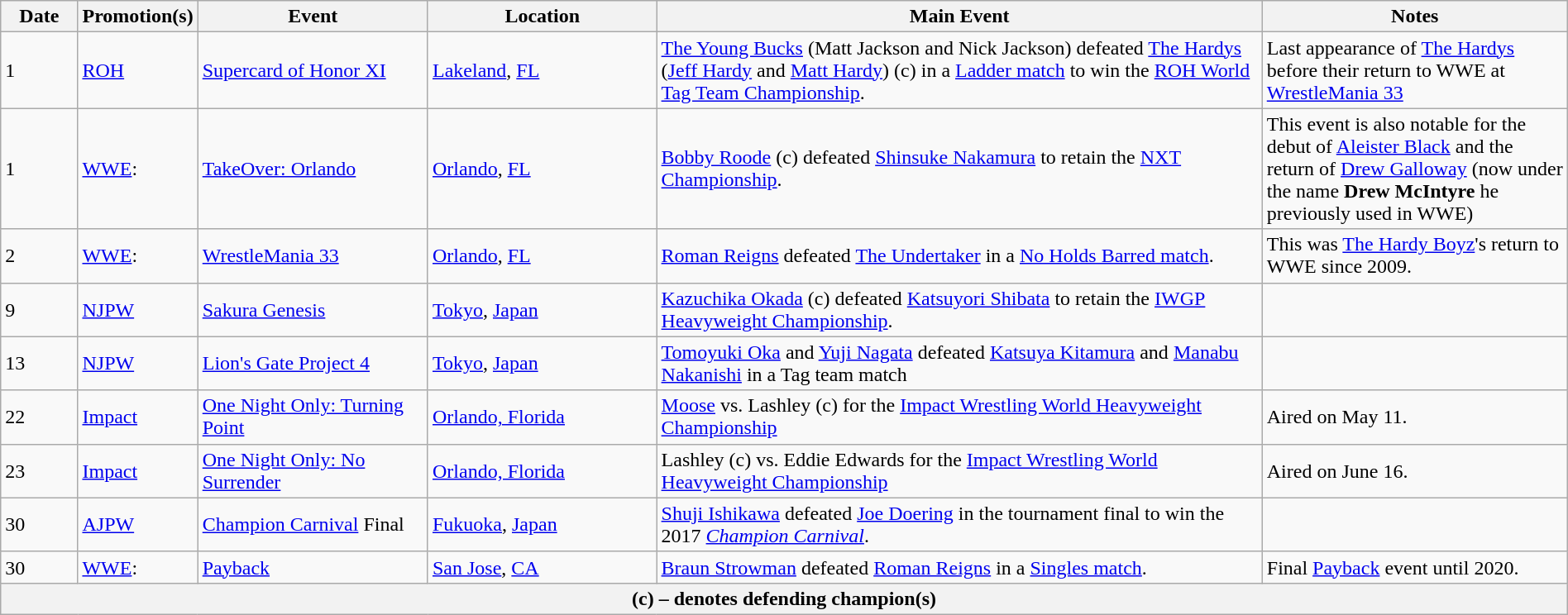<table class="wikitable" style="width:100%;">
<tr>
<th width=5%>Date</th>
<th width=5%>Promotion(s)</th>
<th width=15%>Event</th>
<th width=15%>Location</th>
<th width=40%>Main Event</th>
<th width=20%>Notes</th>
</tr>
<tr>
<td>1</td>
<td><a href='#'>ROH</a></td>
<td><a href='#'>Supercard of Honor XI</a></td>
<td><a href='#'>Lakeland</a>, <a href='#'>FL</a></td>
<td><a href='#'>The Young Bucks</a> (Matt Jackson and Nick Jackson) defeated <a href='#'>The Hardys</a> (<a href='#'>Jeff Hardy</a> and <a href='#'>Matt Hardy</a>) (c) in a <a href='#'>Ladder match</a> to win the <a href='#'>ROH World Tag Team Championship</a>.</td>
<td>Last appearance of <a href='#'>The Hardys</a> before their return to WWE at <a href='#'>WrestleMania 33</a></td>
</tr>
<tr>
<td>1</td>
<td><a href='#'>WWE</a>:<br></td>
<td><a href='#'>TakeOver: Orlando</a></td>
<td><a href='#'>Orlando</a>, <a href='#'>FL</a></td>
<td><a href='#'>Bobby Roode</a> (c) defeated <a href='#'>Shinsuke Nakamura</a> to retain the <a href='#'>NXT Championship</a>.</td>
<td>This event is also notable for the debut of <a href='#'>Aleister Black</a> and the return of <a href='#'>Drew Galloway</a> (now under the name <strong>Drew McIntyre</strong> he previously used in WWE)</td>
</tr>
<tr>
<td>2</td>
<td><a href='#'>WWE</a>:<br></td>
<td><a href='#'>WrestleMania 33</a></td>
<td><a href='#'>Orlando</a>, <a href='#'>FL</a></td>
<td><a href='#'>Roman Reigns</a> defeated <a href='#'>The Undertaker</a> in a <a href='#'>No Holds Barred match</a>.</td>
<td>This was <a href='#'>The Hardy Boyz</a>'s return to WWE since 2009.</td>
</tr>
<tr>
<td>9</td>
<td><a href='#'>NJPW</a></td>
<td><a href='#'>Sakura Genesis</a></td>
<td><a href='#'>Tokyo</a>, <a href='#'>Japan</a></td>
<td><a href='#'>Kazuchika Okada</a> (c) defeated <a href='#'>Katsuyori Shibata</a> to retain the <a href='#'>IWGP Heavyweight Championship</a>.</td>
<td></td>
</tr>
<tr>
<td>13</td>
<td><a href='#'>NJPW</a></td>
<td><a href='#'>Lion's Gate Project 4</a></td>
<td><a href='#'>Tokyo</a>, <a href='#'>Japan</a></td>
<td><a href='#'>Tomoyuki Oka</a> and <a href='#'>Yuji Nagata</a> defeated <a href='#'>Katsuya Kitamura</a> and <a href='#'>Manabu Nakanishi</a> in a Tag team match</td>
<td></td>
</tr>
<tr>
<td>22</td>
<td><a href='#'>Impact</a></td>
<td><a href='#'>One Night Only: Turning Point</a></td>
<td><a href='#'>Orlando, Florida</a></td>
<td><a href='#'>Moose</a> vs. Lashley (c) for the <a href='#'>Impact Wrestling World Heavyweight Championship</a></td>
<td>Aired on May 11.</td>
</tr>
<tr>
<td>23</td>
<td><a href='#'>Impact</a></td>
<td><a href='#'>One Night Only: No Surrender</a></td>
<td><a href='#'>Orlando, Florida</a></td>
<td>Lashley (c) vs. Eddie Edwards for the <a href='#'>Impact Wrestling World Heavyweight Championship</a></td>
<td>Aired on June 16.</td>
</tr>
<tr>
<td>30</td>
<td><a href='#'>AJPW</a></td>
<td><a href='#'>Champion Carnival</a> Final</td>
<td><a href='#'>Fukuoka</a>, <a href='#'>Japan</a></td>
<td><a href='#'>Shuji Ishikawa</a> defeated <a href='#'>Joe Doering</a> in the tournament final to win the 2017 <em><a href='#'>Champion Carnival</a></em>.</td>
<td></td>
</tr>
<tr>
<td>30</td>
<td><a href='#'>WWE</a>:<br></td>
<td><a href='#'>Payback</a></td>
<td><a href='#'>San Jose</a>, <a href='#'>CA</a></td>
<td><a href='#'>Braun Strowman</a> defeated <a href='#'>Roman Reigns</a> in a <a href='#'>Singles match</a>.</td>
<td>Final <a href='#'>Payback</a> event until 2020.</td>
</tr>
<tr>
<th colspan="6">(c) – denotes defending champion(s)</th>
</tr>
</table>
